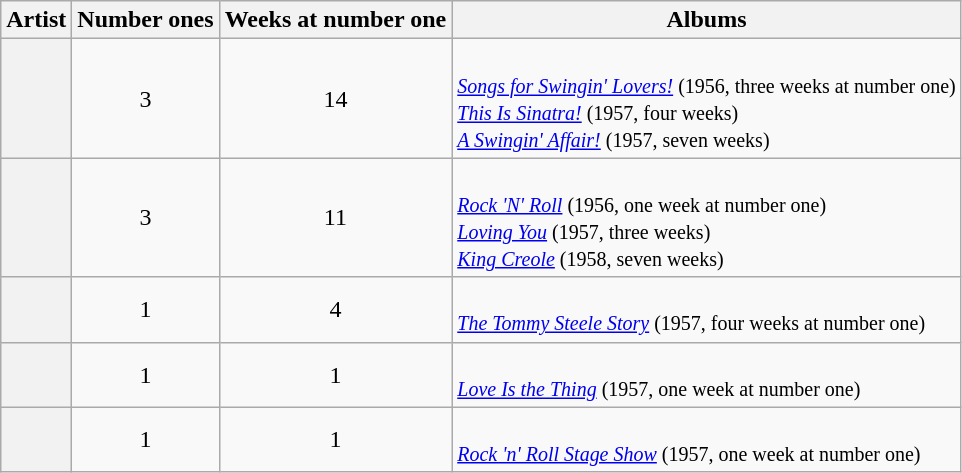<table class="wikitable plainrowheaders sortable">
<tr>
<th scope=col>Artist</th>
<th scope=col>Number ones</th>
<th scope=col>Weeks at number one</th>
<th scope=col class=unsortable>Albums</th>
</tr>
<tr>
<th scope=row></th>
<td align=center>3</td>
<td align=center>14</td>
<td><br><small><em><a href='#'>Songs for Swingin' Lovers!</a></em> (1956, three weeks at number one)</small><br>
<small><em><a href='#'>This Is Sinatra!</a></em> (1957, four weeks)</small><br>
<small><em><a href='#'>A Swingin' Affair!</a></em> (1957, seven weeks)</small><br></td>
</tr>
<tr>
<th scope=row></th>
<td align=center>3</td>
<td align=center>11</td>
<td><br><small><em><a href='#'>Rock 'N' Roll</a></em> (1956, one week at number one)</small><br>
<small><em><a href='#'>Loving You</a></em> (1957, three weeks)</small><br>
<small><em><a href='#'>King Creole</a></em> (1958, seven weeks)</small><br></td>
</tr>
<tr>
<th scope=row></th>
<td align=center>1</td>
<td align=center>4</td>
<td><br><small><em><a href='#'>The Tommy Steele Story</a></em> (1957, four weeks at number one)</small><br></td>
</tr>
<tr>
<th scope=row></th>
<td align=center>1</td>
<td align=center>1</td>
<td><br><small><em><a href='#'>Love Is the Thing</a></em> (1957, one week at number one)</small><br></td>
</tr>
<tr>
<th scope=row></th>
<td align=center>1</td>
<td align=center>1</td>
<td><br><small><em><a href='#'>Rock 'n' Roll Stage Show</a></em> (1957, one week at number one)</small><br></td>
</tr>
</table>
